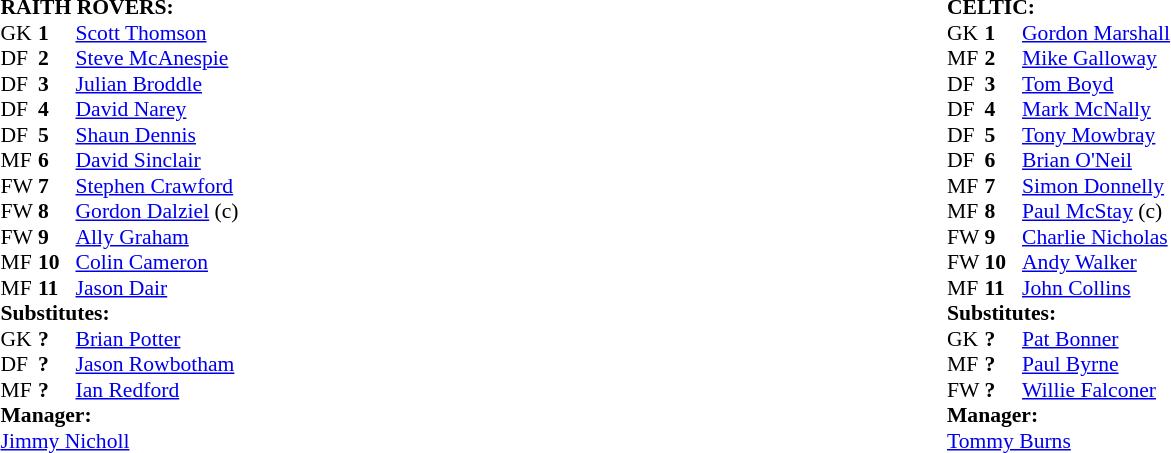<table width="100%">
<tr>
<td valign="top" width="50%"><br><table style="font-size: 90%" cellspacing="0" cellpadding="0">
<tr>
<td colspan="4"><strong>RAITH ROVERS:</strong></td>
</tr>
<tr>
<th width="25"></th>
<th width="25"></th>
</tr>
<tr>
<td>GK</td>
<td><strong>1</strong></td>
<td> <a href='#'>Scott Thomson</a></td>
</tr>
<tr>
<td>DF</td>
<td><strong>2</strong></td>
<td> <a href='#'>Steve McAnespie</a></td>
</tr>
<tr>
<td>DF</td>
<td><strong>3</strong></td>
<td> <a href='#'>Julian Broddle</a></td>
<td></td>
</tr>
<tr>
<td>DF</td>
<td><strong>4</strong></td>
<td> <a href='#'>David Narey</a></td>
</tr>
<tr>
<td>DF</td>
<td><strong>5</strong></td>
<td> <a href='#'>Shaun Dennis</a></td>
</tr>
<tr>
<td>MF</td>
<td><strong>6</strong></td>
<td> <a href='#'>David Sinclair</a></td>
</tr>
<tr>
<td>FW</td>
<td><strong>7</strong></td>
<td> <a href='#'>Stephen Crawford</a></td>
</tr>
<tr>
<td>FW</td>
<td><strong>8</strong></td>
<td> <a href='#'>Gordon Dalziel</a> (c)</td>
<td></td>
</tr>
<tr>
<td>FW</td>
<td><strong>9</strong></td>
<td> <a href='#'>Ally Graham</a></td>
</tr>
<tr>
<td>MF</td>
<td><strong>10</strong></td>
<td> <a href='#'>Colin Cameron</a></td>
</tr>
<tr>
<td>MF</td>
<td><strong>11</strong></td>
<td> <a href='#'>Jason Dair</a></td>
</tr>
<tr>
<td colspan=4><strong>Substitutes:</strong></td>
</tr>
<tr>
<td>GK</td>
<td><strong>?</strong></td>
<td> <a href='#'>Brian Potter</a></td>
</tr>
<tr>
<td>DF</td>
<td><strong>?</strong></td>
<td> <a href='#'>Jason Rowbotham</a></td>
<td></td>
</tr>
<tr>
<td>MF</td>
<td><strong>?</strong></td>
<td> <a href='#'>Ian Redford</a></td>
<td></td>
</tr>
<tr>
<td colspan=4><strong>Manager:</strong></td>
</tr>
<tr>
<td colspan=4> <a href='#'>Jimmy Nicholl</a></td>
</tr>
</table>
</td>
<td valign="top" width="50%"><br><table style="font-size: 90%" cellspacing="0" cellpadding="0">
<tr>
<td colspan="4"><strong>CELTIC:</strong></td>
</tr>
<tr>
<th width="25"></th>
<th width="25"></th>
</tr>
<tr>
<td>GK</td>
<td><strong>1</strong></td>
<td> <a href='#'>Gordon Marshall</a></td>
</tr>
<tr>
<td>MF</td>
<td><strong>2</strong></td>
<td> <a href='#'>Mike Galloway</a></td>
</tr>
<tr>
<td>DF</td>
<td><strong>3</strong></td>
<td> <a href='#'>Tom Boyd</a></td>
</tr>
<tr>
<td>DF</td>
<td><strong>4</strong></td>
<td> <a href='#'>Mark McNally</a></td>
</tr>
<tr>
<td>DF</td>
<td><strong>5</strong></td>
<td> <a href='#'>Tony Mowbray</a></td>
</tr>
<tr>
<td>DF</td>
<td><strong>6</strong></td>
<td> <a href='#'>Brian O'Neil</a></td>
</tr>
<tr>
<td>MF</td>
<td><strong>7</strong></td>
<td> <a href='#'>Simon Donnelly</a></td>
<td></td>
</tr>
<tr>
<td>MF</td>
<td><strong>8</strong></td>
<td> <a href='#'>Paul McStay</a> (c)</td>
</tr>
<tr>
<td>FW</td>
<td><strong>9</strong></td>
<td> <a href='#'>Charlie Nicholas</a></td>
<td></td>
</tr>
<tr>
<td>FW</td>
<td><strong>10</strong></td>
<td> <a href='#'>Andy Walker</a></td>
</tr>
<tr>
<td>MF</td>
<td><strong>11</strong></td>
<td> <a href='#'>John Collins</a></td>
</tr>
<tr>
<td colspan=4><strong>Substitutes:</strong></td>
</tr>
<tr>
<td>GK</td>
<td><strong>?</strong></td>
<td> <a href='#'>Pat Bonner</a></td>
</tr>
<tr>
<td>MF</td>
<td><strong>?</strong></td>
<td> <a href='#'>Paul Byrne</a></td>
<td></td>
</tr>
<tr>
<td>FW</td>
<td><strong>?</strong></td>
<td> <a href='#'>Willie Falconer</a></td>
<td></td>
</tr>
<tr>
<td colspan=4><strong>Manager:</strong></td>
</tr>
<tr>
<td colspan=4> <a href='#'>Tommy Burns</a></td>
</tr>
</table>
</td>
</tr>
</table>
